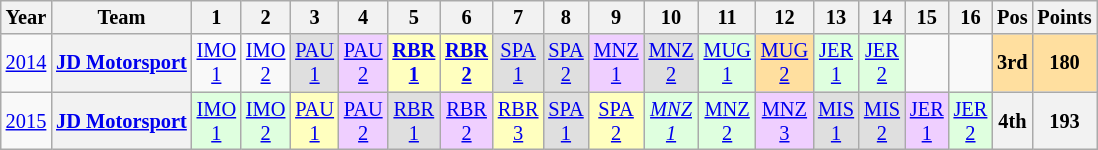<table class="wikitable" style="text-align:center; font-size:85%">
<tr>
<th>Year</th>
<th>Team</th>
<th>1</th>
<th>2</th>
<th>3</th>
<th>4</th>
<th>5</th>
<th>6</th>
<th>7</th>
<th>8</th>
<th>9</th>
<th>10</th>
<th>11</th>
<th>12</th>
<th>13</th>
<th>14</th>
<th>15</th>
<th>16</th>
<th>Pos</th>
<th>Points</th>
</tr>
<tr>
<td><a href='#'>2014</a></td>
<th><a href='#'>JD Motorsport</a></th>
<td style="background:#;"><a href='#'>IMO<br>1</a><br></td>
<td style="background:#;"><a href='#'>IMO<br>2</a><br></td>
<td style="background:#DFDFDF;"><a href='#'>PAU<br>1</a><br></td>
<td style="background:#EFCFFF;"><a href='#'>PAU<br>2</a><br></td>
<td style="background:#FFFFBF;"><strong><a href='#'>RBR<br>1</a></strong><br></td>
<td style="background:#FFFFBF;"><strong><a href='#'>RBR<br>2</a></strong><br></td>
<td style="background:#DFDFDF;"><a href='#'>SPA<br>1</a><br></td>
<td style="background:#DFDFDF;"><a href='#'>SPA<br>2</a><br></td>
<td style="background:#EFCFFF;"><a href='#'>MNZ<br>1</a><br></td>
<td style="background:#DFDFDF;"><a href='#'>MNZ<br>2</a><br></td>
<td style="background:#DFFFDF;"><a href='#'>MUG<br>1</a><br></td>
<td style="background:#FFDF9F;"><a href='#'>MUG<br>2</a><br></td>
<td style="background:#DFFFDF;"><a href='#'>JER<br>1</a><br></td>
<td style="background:#DFFFDF;"><a href='#'>JER<br>2</a><br></td>
<td></td>
<td></td>
<th style="background:#FFDF9F">3rd</th>
<th style="background:#FFDF9F">180</th>
</tr>
<tr>
<td><a href='#'>2015</a></td>
<th><a href='#'>JD Motorsport</a></th>
<td style="background:#DFFFDF;"><a href='#'>IMO<br>1</a><br></td>
<td style="background:#DFFFDF;"><a href='#'>IMO<br>2</a><br></td>
<td style="background:#FFFFBF;"><a href='#'>PAU<br>1</a><br></td>
<td style="background:#EFCFFF;"><a href='#'>PAU<br>2</a><br></td>
<td style="background:#DFDFDF;"><a href='#'>RBR<br>1</a><br></td>
<td style="background:#EFCFFF;"><a href='#'>RBR<br>2</a><br></td>
<td style="background:#FFFFBF;"><a href='#'>RBR<br>3</a><br></td>
<td style="background:#DFDFDF;"><a href='#'>SPA<br>1</a><br></td>
<td style="background:#FFFFBF;"><a href='#'>SPA<br>2</a><br></td>
<td style="background:#DFFFDF;"><em><a href='#'>MNZ<br>1</a></em><br></td>
<td style="background:#DFFFDF;"><a href='#'>MNZ<br>2</a><br></td>
<td style="background:#EFCFFF;"><a href='#'>MNZ<br>3</a><br></td>
<td style="background:#DFDFDF;"><a href='#'>MIS<br>1</a><br></td>
<td style="background:#DFDFDF;"><a href='#'>MIS<br>2</a><br></td>
<td style="background:#EFCFFF;"><a href='#'>JER<br>1</a><br></td>
<td style="background:#DFFFDF;"><a href='#'>JER<br>2</a><br></td>
<th>4th</th>
<th>193</th>
</tr>
</table>
